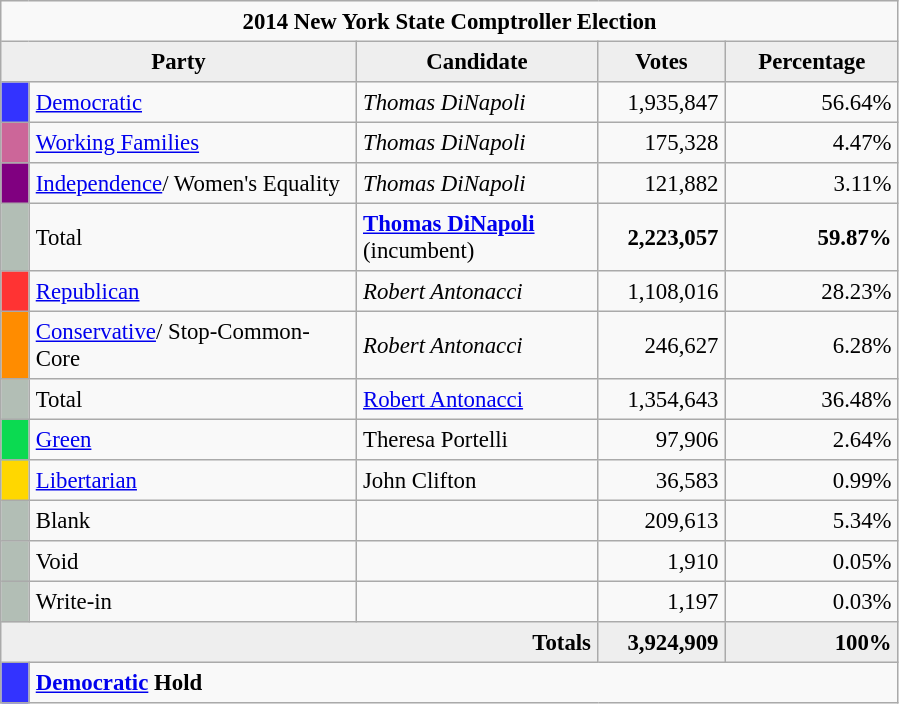<table style="margin: 1em 1em 1em 0; background: #f9f9f9; border: 1px #aaa solid; border-collapse: collapse; font-size: 95%;" cellspacing="0" cellpadding="4" border="1">
<tr>
<th colspan="5">2014 New York State Comptroller Election</th>
</tr>
<tr bgcolor="#EEEEEE" align="center">
<th colspan="2" style="width: 15em">Party</th>
<th style="width: 10em">Candidate</th>
<th style="width: 5em">Votes</th>
<th style="width: 7em">Percentage</th>
</tr>
<tr>
<th style="background-color:#3333FF; width: 3px"></th>
<td style="width: 130px"><a href='#'>Democratic</a></td>
<td><em>Thomas DiNapoli</em></td>
<td align="right">1,935,847</td>
<td align="right">56.64%</td>
</tr>
<tr>
<th style="background-color:#CC6699; width: 3px"></th>
<td style="width: 130px"><a href='#'>Working Families</a></td>
<td><em>Thomas DiNapoli</em></td>
<td align="right">175,328</td>
<td align="right">4.47%</td>
</tr>
<tr>
<th style="background-color:#800080; width: 3px"></th>
<td style="width: 130px"><a href='#'>Independence</a>/ Women's Equality</td>
<td><em>Thomas DiNapoli</em></td>
<td align="right">121,882</td>
<td align="right">3.11%</td>
</tr>
<tr>
<th style="background-color:#B2BEB5; width: 3px"></th>
<td style="width: 130px">Total</td>
<td><strong><a href='#'>Thomas DiNapoli</a></strong> (incumbent)</td>
<td align="right"><strong>2,223,057</strong></td>
<td align="right"><strong>59.87%</strong></td>
</tr>
<tr>
<th style="background-color:#FF3333; width: 3px"></th>
<td style="width: 130px"><a href='#'>Republican</a></td>
<td><em>Robert Antonacci</em></td>
<td align="right">1,108,016</td>
<td align="right">28.23%</td>
</tr>
<tr>
<th style="background-color:#FF8C00; width: 3px"></th>
<td style="width: 130px"><a href='#'>Conservative</a>/ Stop-Common-Core</td>
<td><em>Robert Antonacci</em></td>
<td align="right">246,627</td>
<td align="right">6.28%</td>
</tr>
<tr>
<th style="background-color:#B2BEB5; width: 3px"></th>
<td style="width: 130px">Total</td>
<td><a href='#'>Robert Antonacci</a></td>
<td align="right">1,354,643</td>
<td align="right">36.48%</td>
</tr>
<tr>
<th style="background-color:#0BDA51; width: 3px"></th>
<td style="width: 130px"><a href='#'>Green</a></td>
<td>Theresa Portelli</td>
<td align="right">97,906</td>
<td align="right">2.64%</td>
</tr>
<tr>
<th style="background-color:#FFD700; width: 3px"></th>
<td style="width: 130px"><a href='#'>Libertarian</a></td>
<td>John Clifton</td>
<td align="right">36,583</td>
<td align="right">0.99%</td>
</tr>
<tr>
<th style="background-color:#B2BEB5; width: 3px"></th>
<td style="width: 130px">Blank</td>
<td align="right"></td>
<td align="right">209,613</td>
<td align="right">5.34%</td>
</tr>
<tr>
<th style="background-color:#B2BEB5; width: 3px"></th>
<td style="width: 130px">Void</td>
<td align="right"></td>
<td align="right">1,910</td>
<td align="right">0.05%</td>
</tr>
<tr>
<th style="background-color:#B2BEB5; width: 3px"></th>
<td style="width: 130px">Write-in</td>
<td align="right"></td>
<td align="right">1,197</td>
<td align="right">0.03%</td>
</tr>
<tr bgcolor="#EEEEEE">
<td colspan="3" align="right"><strong>Totals</strong></td>
<td align="right"><strong>3,924,909</strong></td>
<td align="right"><strong>100%</strong></td>
</tr>
<tr>
<th style="background-color:#3333FF; width: 3px"></th>
<td colspan="5"><strong><a href='#'>Democratic</a> Hold</strong></td>
</tr>
</table>
